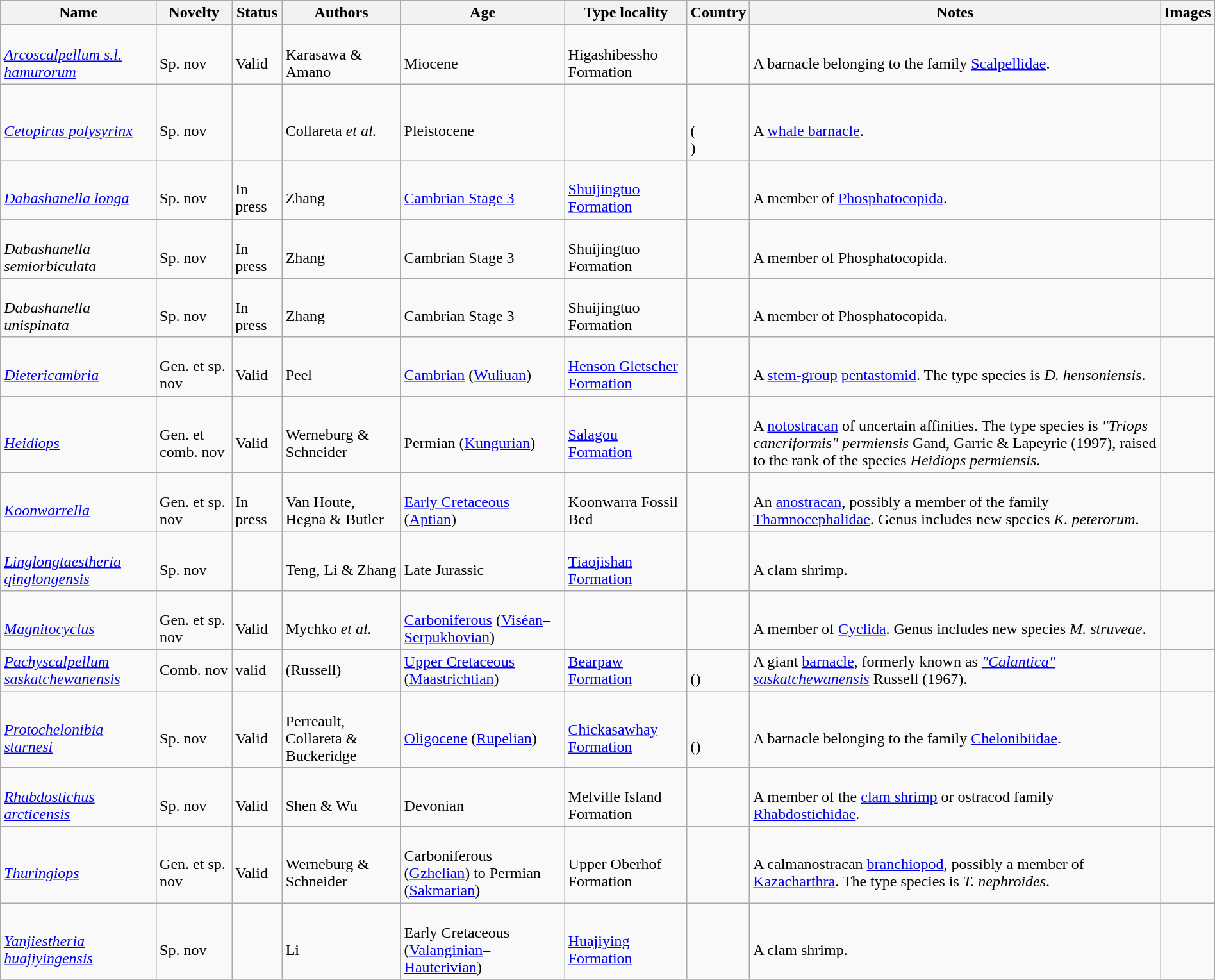<table class="wikitable sortable" align="center" width="100%">
<tr>
<th>Name</th>
<th>Novelty</th>
<th>Status</th>
<th>Authors</th>
<th>Age</th>
<th>Type locality</th>
<th>Country</th>
<th>Notes</th>
<th>Images</th>
</tr>
<tr>
<td><br><em><a href='#'>Arcoscalpellum s.l. hamurorum</a></em></td>
<td><br>Sp. nov</td>
<td><br>Valid</td>
<td><br>Karasawa & Amano</td>
<td><br>Miocene</td>
<td><br>Higashibessho Formation</td>
<td><br></td>
<td><br>A barnacle belonging to the family <a href='#'>Scalpellidae</a>.</td>
<td></td>
</tr>
<tr>
<td><br><em><a href='#'>Cetopirus polysyrinx</a></em></td>
<td><br>Sp. nov</td>
<td></td>
<td><br>Collareta <em>et al.</em></td>
<td><br>Pleistocene</td>
<td></td>
<td><br><br>(<br>)</td>
<td><br>A <a href='#'>whale barnacle</a>.</td>
<td></td>
</tr>
<tr>
<td><br><em><a href='#'>Dabashanella longa</a></em></td>
<td><br>Sp. nov</td>
<td><br>In press</td>
<td><br>Zhang</td>
<td><br><a href='#'>Cambrian Stage 3</a></td>
<td><br><a href='#'>Shuijingtuo Formation</a></td>
<td><br></td>
<td><br>A member of <a href='#'>Phosphatocopida</a>.</td>
<td></td>
</tr>
<tr>
<td><br><em>Dabashanella semiorbiculata</em></td>
<td><br>Sp. nov</td>
<td><br>In press</td>
<td><br>Zhang</td>
<td><br>Cambrian Stage 3</td>
<td><br>Shuijingtuo Formation</td>
<td><br></td>
<td><br>A member of Phosphatocopida.</td>
<td></td>
</tr>
<tr>
<td><br><em>Dabashanella unispinata</em></td>
<td><br>Sp. nov</td>
<td><br>In press</td>
<td><br>Zhang</td>
<td><br>Cambrian Stage 3</td>
<td><br>Shuijingtuo Formation</td>
<td><br></td>
<td><br>A member of Phosphatocopida.</td>
<td></td>
</tr>
<tr>
<td><br><em><a href='#'>Dietericambria</a></em></td>
<td><br>Gen. et sp. nov</td>
<td><br>Valid</td>
<td><br>Peel</td>
<td><br><a href='#'>Cambrian</a> (<a href='#'>Wuliuan</a>)</td>
<td><br><a href='#'>Henson Gletscher Formation</a></td>
<td><br></td>
<td><br>A <a href='#'>stem-group</a> <a href='#'>pentastomid</a>. The type species is <em>D. hensoniensis</em>.</td>
<td></td>
</tr>
<tr>
<td><br><em><a href='#'>Heidiops</a></em></td>
<td><br>Gen. et comb. nov</td>
<td><br>Valid</td>
<td><br>Werneburg & Schneider</td>
<td><br>Permian (<a href='#'>Kungurian</a>)</td>
<td><br><a href='#'>Salagou Formation</a></td>
<td><br></td>
<td><br>A <a href='#'>notostracan</a> of uncertain affinities. The type species is <em>"Triops cancriformis" permiensis</em> Gand, Garric & Lapeyrie (1997), raised to the rank of the species <em>Heidiops permiensis</em>.</td>
<td></td>
</tr>
<tr>
<td><br><em><a href='#'>Koonwarrella</a></em></td>
<td><br>Gen. et sp. nov</td>
<td><br>In press</td>
<td><br>Van Houte, Hegna & Butler</td>
<td><br><a href='#'>Early Cretaceous</a> (<a href='#'>Aptian</a>)</td>
<td><br>Koonwarra Fossil Bed</td>
<td><br></td>
<td><br>An <a href='#'>anostracan</a>, possibly a member of the family <a href='#'>Thamnocephalidae</a>. Genus includes new species <em>K. peterorum</em>.</td>
<td></td>
</tr>
<tr>
<td><br><em><a href='#'>Linglongtaestheria qinglongensis</a></em></td>
<td><br>Sp. nov</td>
<td></td>
<td><br>Teng, Li & Zhang</td>
<td><br>Late Jurassic</td>
<td><br><a href='#'>Tiaojishan Formation</a></td>
<td><br></td>
<td><br>A clam shrimp.</td>
<td></td>
</tr>
<tr>
<td><br><em><a href='#'>Magnitocyclus</a></em></td>
<td><br>Gen. et sp. nov</td>
<td><br>Valid</td>
<td><br>Mychko <em>et al.</em></td>
<td><br><a href='#'>Carboniferous</a> (<a href='#'>Viséan</a>–<a href='#'>Serpukhovian</a>)</td>
<td></td>
<td><br></td>
<td><br>A member of <a href='#'>Cyclida</a>. Genus includes new species <em>M. struveae</em>.</td>
<td></td>
</tr>
<tr>
<td><em><a href='#'>Pachyscalpellum saskatchewanensis</a></em></td>
<td>Comb. nov</td>
<td>valid</td>
<td>(Russell)</td>
<td><a href='#'>Upper Cretaceous</a> (<a href='#'>Maastrichtian</a>)</td>
<td><a href='#'>Bearpaw Formation</a></td>
<td><br>()</td>
<td>A giant <a href='#'>barnacle</a>, formerly known as <em><a href='#'>"Calantica" saskatchewanensis</a></em> Russell (1967).</td>
</tr>
<tr>
<td><br><em><a href='#'>Protochelonibia starnesi</a></em></td>
<td><br>Sp. nov</td>
<td><br>Valid</td>
<td><br>Perreault, Collareta & Buckeridge</td>
<td><br><a href='#'>Oligocene</a> (<a href='#'>Rupelian</a>)</td>
<td><br><a href='#'>Chickasawhay Formation</a></td>
<td><br><br>()</td>
<td><br>A barnacle belonging to the family <a href='#'>Chelonibiidae</a>.</td>
<td></td>
</tr>
<tr>
<td><br><em><a href='#'>Rhabdostichus arcticensis</a></em></td>
<td><br>Sp. nov</td>
<td><br>Valid</td>
<td><br>Shen & Wu</td>
<td><br>Devonian</td>
<td><br>Melville Island Formation</td>
<td><br></td>
<td><br>A member of the <a href='#'>clam shrimp</a> or ostracod family <a href='#'>Rhabdostichidae</a>.</td>
<td></td>
</tr>
<tr>
<td><br><em><a href='#'>Thuringiops</a></em></td>
<td><br>Gen. et sp. nov</td>
<td><br>Valid</td>
<td><br>Werneburg & Schneider</td>
<td><br>Carboniferous (<a href='#'>Gzhelian</a>) to Permian (<a href='#'>Sakmarian</a>)</td>
<td><br>Upper Oberhof Formation</td>
<td><br></td>
<td><br>A calmanostracan <a href='#'>branchiopod</a>, possibly a member of <a href='#'>Kazacharthra</a>. The type species is <em>T. nephroides</em>.</td>
<td></td>
</tr>
<tr>
<td><br><em><a href='#'>Yanjiestheria huajiyingensis</a></em></td>
<td><br>Sp. nov</td>
<td></td>
<td><br>Li</td>
<td><br>Early Cretaceous (<a href='#'>Valanginian</a>–<a href='#'>Hauterivian</a>)</td>
<td><br><a href='#'>Huajiying Formation</a></td>
<td><br></td>
<td><br>A clam shrimp.</td>
<td></td>
</tr>
<tr>
</tr>
</table>
